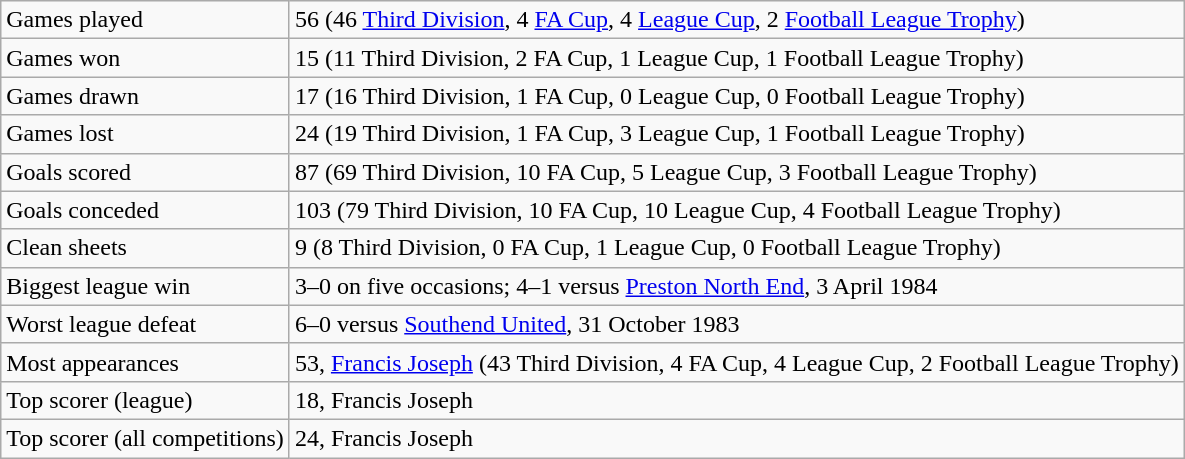<table class="wikitable">
<tr>
<td>Games played</td>
<td>56 (46 <a href='#'>Third Division</a>, 4 <a href='#'>FA Cup</a>, 4 <a href='#'>League Cup</a>, 2 <a href='#'>Football League Trophy</a>)</td>
</tr>
<tr>
<td>Games won</td>
<td>15 (11 Third Division, 2 FA Cup, 1 League Cup, 1 Football League Trophy)</td>
</tr>
<tr>
<td>Games drawn</td>
<td>17 (16 Third Division, 1 FA Cup, 0 League Cup, 0 Football League Trophy)</td>
</tr>
<tr>
<td>Games lost</td>
<td>24 (19 Third Division, 1 FA Cup, 3 League Cup, 1 Football League Trophy)</td>
</tr>
<tr>
<td>Goals scored</td>
<td>87 (69 Third Division, 10 FA Cup, 5 League Cup, 3 Football League Trophy)</td>
</tr>
<tr>
<td>Goals conceded</td>
<td>103 (79 Third Division, 10 FA Cup, 10 League Cup, 4 Football League Trophy)</td>
</tr>
<tr>
<td>Clean sheets</td>
<td>9 (8 Third Division, 0 FA Cup, 1 League Cup, 0 Football League Trophy)</td>
</tr>
<tr>
<td>Biggest league win</td>
<td>3–0 on five occasions; 4–1 versus <a href='#'>Preston North End</a>, 3 April 1984</td>
</tr>
<tr>
<td>Worst league defeat</td>
<td>6–0 versus <a href='#'>Southend United</a>, 31 October 1983</td>
</tr>
<tr>
<td>Most appearances</td>
<td>53, <a href='#'>Francis Joseph</a> (43 Third Division, 4 FA Cup, 4 League Cup, 2 Football League Trophy)</td>
</tr>
<tr>
<td>Top scorer (league)</td>
<td>18, Francis Joseph</td>
</tr>
<tr>
<td>Top scorer (all competitions)</td>
<td>24, Francis Joseph</td>
</tr>
</table>
